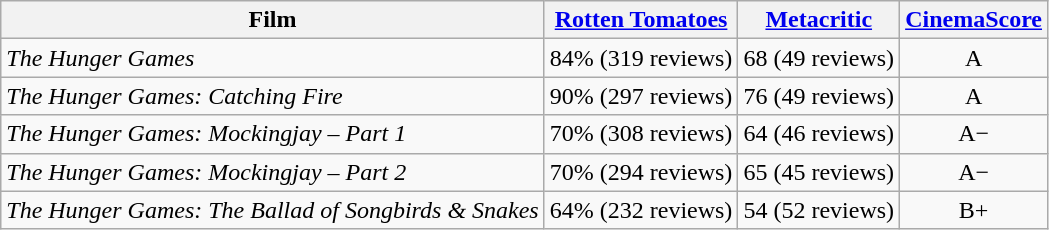<table class="wikitable plainrowheaders" style="text-align:center">
<tr>
<th><strong>Film</strong></th>
<th><strong><a href='#'>Rotten Tomatoes</a></strong></th>
<th><strong><a href='#'>Metacritic</a></strong></th>
<th><strong><a href='#'>CinemaScore</a></strong></th>
</tr>
<tr>
<td style="text-align: left"><em>The Hunger Games</em></td>
<td>84% (319 reviews)</td>
<td>68 (49 reviews)</td>
<td>A</td>
</tr>
<tr>
<td style="text-align: left"><em>The Hunger Games: Catching Fire</em></td>
<td>90% (297 reviews)</td>
<td>76 (49 reviews)</td>
<td>A</td>
</tr>
<tr>
<td style="text-align: left"><em>The Hunger Games: Mockingjay – Part 1</em></td>
<td>70% (308 reviews)</td>
<td>64 (46 reviews)</td>
<td>A−</td>
</tr>
<tr>
<td style="text-align: left"><em>The Hunger Games: Mockingjay – Part 2</em></td>
<td>70% (294 reviews)</td>
<td>65 (45 reviews)</td>
<td>A−</td>
</tr>
<tr>
<td style="text-align: left"><em>The Hunger Games: The Ballad of Songbirds & Snakes</em></td>
<td>64% (232 reviews)</td>
<td>54 (52 reviews)</td>
<td>B+</td>
</tr>
</table>
